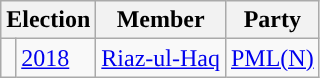<table class="wikitable">
<tr>
<th colspan="2">Election</th>
<th>Member</th>
<th>Party</th>
</tr>
<tr>
<td style="background-color: "></td>
<td><a href='#'>2018</a></td>
<td><a href='#'>Riaz-ul-Haq</a></td>
<td><a href='#'>PML(N)</a></td>
</tr>
</table>
